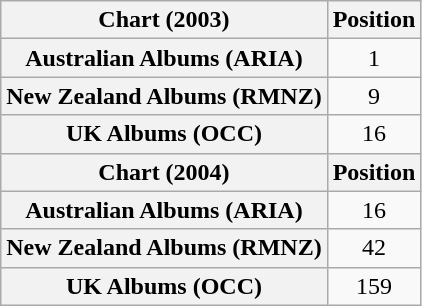<table class="wikitable plainrowheaders">
<tr>
<th scope="col">Chart (2003)</th>
<th scope="col">Position</th>
</tr>
<tr>
<th scope="row">Australian Albums (ARIA)</th>
<td style="text-align:center;">1</td>
</tr>
<tr>
<th scope="row">New Zealand Albums (RMNZ)</th>
<td style="text-align:center;">9</td>
</tr>
<tr>
<th scope="row">UK Albums (OCC)</th>
<td style="text-align:center;">16</td>
</tr>
<tr>
<th scope="col">Chart (2004)</th>
<th scope="col">Position</th>
</tr>
<tr>
<th scope="row">Australian Albums (ARIA)</th>
<td style="text-align:center;">16</td>
</tr>
<tr>
<th scope="row">New Zealand Albums (RMNZ)</th>
<td style="text-align:center;">42</td>
</tr>
<tr>
<th scope="row">UK Albums (OCC)</th>
<td style="text-align:center;">159</td>
</tr>
</table>
